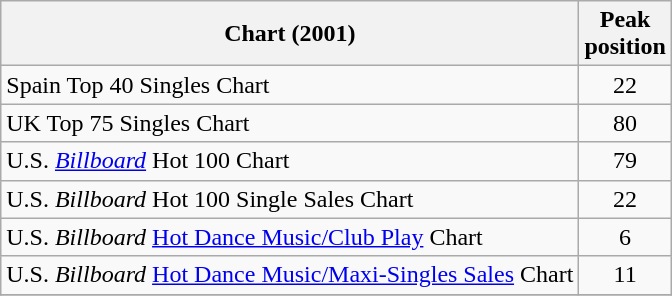<table class="wikitable">
<tr>
<th>Chart (2001)</th>
<th>Peak<br>position</th>
</tr>
<tr>
<td>Spain Top 40 Singles Chart</td>
<td align="center">22</td>
</tr>
<tr>
<td>UK Top 75 Singles Chart</td>
<td align="center">80</td>
</tr>
<tr>
<td>U.S. <em><a href='#'>Billboard</a></em> Hot 100 Chart</td>
<td align="center">79</td>
</tr>
<tr>
<td>U.S. <em>Billboard</em> Hot 100 Single Sales Chart</td>
<td align="center">22</td>
</tr>
<tr>
<td>U.S. <em>Billboard</em> <a href='#'>Hot Dance Music/Club Play</a> Chart</td>
<td align="center">6</td>
</tr>
<tr>
<td>U.S. <em>Billboard</em> <a href='#'>Hot Dance Music/Maxi-Singles Sales</a> Chart</td>
<td align="center">11</td>
</tr>
<tr>
</tr>
</table>
